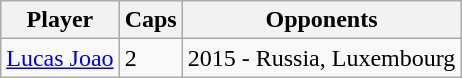<table class="wikitable">
<tr>
<th>Player</th>
<th>Caps</th>
<th>Opponents</th>
</tr>
<tr>
<td><a href='#'>Lucas Joao</a></td>
<td>2</td>
<td>2015 - Russia, Luxembourg</td>
</tr>
</table>
